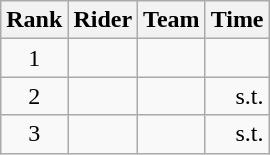<table class="wikitable">
<tr>
<th scope="col">Rank</th>
<th scope="col">Rider</th>
<th scope="col">Team</th>
<th scope="col">Time</th>
</tr>
<tr>
<td style="text-align:center;">1</td>
<td></td>
<td></td>
<td style="text-align:right;"></td>
</tr>
<tr>
<td style="text-align:center;">2</td>
<td></td>
<td></td>
<td style="text-align:right;">s.t.</td>
</tr>
<tr>
<td style="text-align:center;">3</td>
<td></td>
<td></td>
<td style="text-align:right;">s.t.</td>
</tr>
</table>
